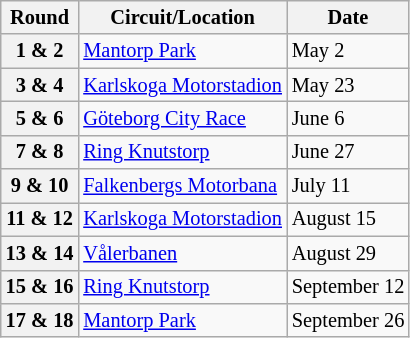<table class="wikitable" style="font-size: 85%">
<tr>
<th>Round</th>
<th>Circuit/Location</th>
<th>Date</th>
</tr>
<tr>
<th>1 & 2</th>
<td> <a href='#'>Mantorp Park</a></td>
<td>May 2</td>
</tr>
<tr>
<th>3 & 4</th>
<td> <a href='#'>Karlskoga Motorstadion</a></td>
<td>May 23</td>
</tr>
<tr>
<th>5 & 6</th>
<td> <a href='#'>Göteborg City Race</a></td>
<td>June 6</td>
</tr>
<tr>
<th>7 & 8</th>
<td> <a href='#'>Ring Knutstorp</a></td>
<td>June 27</td>
</tr>
<tr>
<th>9 & 10</th>
<td> <a href='#'>Falkenbergs Motorbana</a></td>
<td>July 11</td>
</tr>
<tr>
<th>11 & 12</th>
<td> <a href='#'>Karlskoga Motorstadion</a></td>
<td>August 15</td>
</tr>
<tr>
<th>13 & 14</th>
<td> <a href='#'>Vålerbanen</a></td>
<td>August 29</td>
</tr>
<tr>
<th>15 & 16</th>
<td> <a href='#'>Ring Knutstorp</a></td>
<td>September 12</td>
</tr>
<tr>
<th>17 & 18</th>
<td> <a href='#'>Mantorp Park</a></td>
<td>September 26</td>
</tr>
</table>
